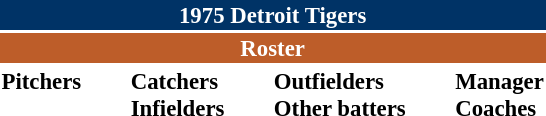<table class="toccolours" style="font-size: 95%;">
<tr>
<th colspan="10" style="background-color: #003366; color: white; text-align: center;">1975 Detroit Tigers</th>
</tr>
<tr>
<td colspan="10" style="background-color: #bd5d29; color: white; text-align: center;"><strong>Roster</strong></td>
</tr>
<tr>
<td valign="top"><strong>Pitchers</strong><br>













</td>
<td width="25px"></td>
<td valign="top"><strong>Catchers</strong><br>



<strong>Infielders</strong>








</td>
<td width="25px"></td>
<td valign="top"><strong>Outfielders</strong><br>







<strong>Other batters</strong>

</td>
<td width="25px"></td>
<td valign="top"><strong>Manager</strong><br>
<strong>Coaches</strong>
 
 
 
 </td>
</tr>
<tr>
</tr>
</table>
